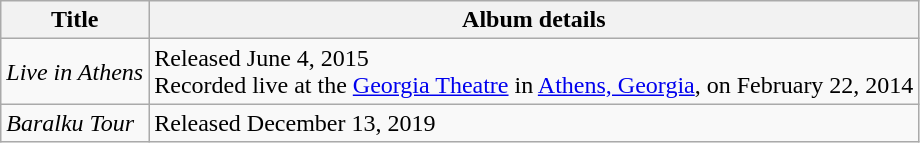<table class="wikitable">
<tr>
<th>Title</th>
<th>Album details</th>
</tr>
<tr>
<td><em>Live in Athens</em></td>
<td>Released June 4, 2015<br>Recorded live at the <a href='#'>Georgia Theatre</a> in <a href='#'>Athens, Georgia</a>, on February 22, 2014</td>
</tr>
<tr>
<td><em>Baralku Tour</em></td>
<td>Released December 13, 2019</td>
</tr>
</table>
